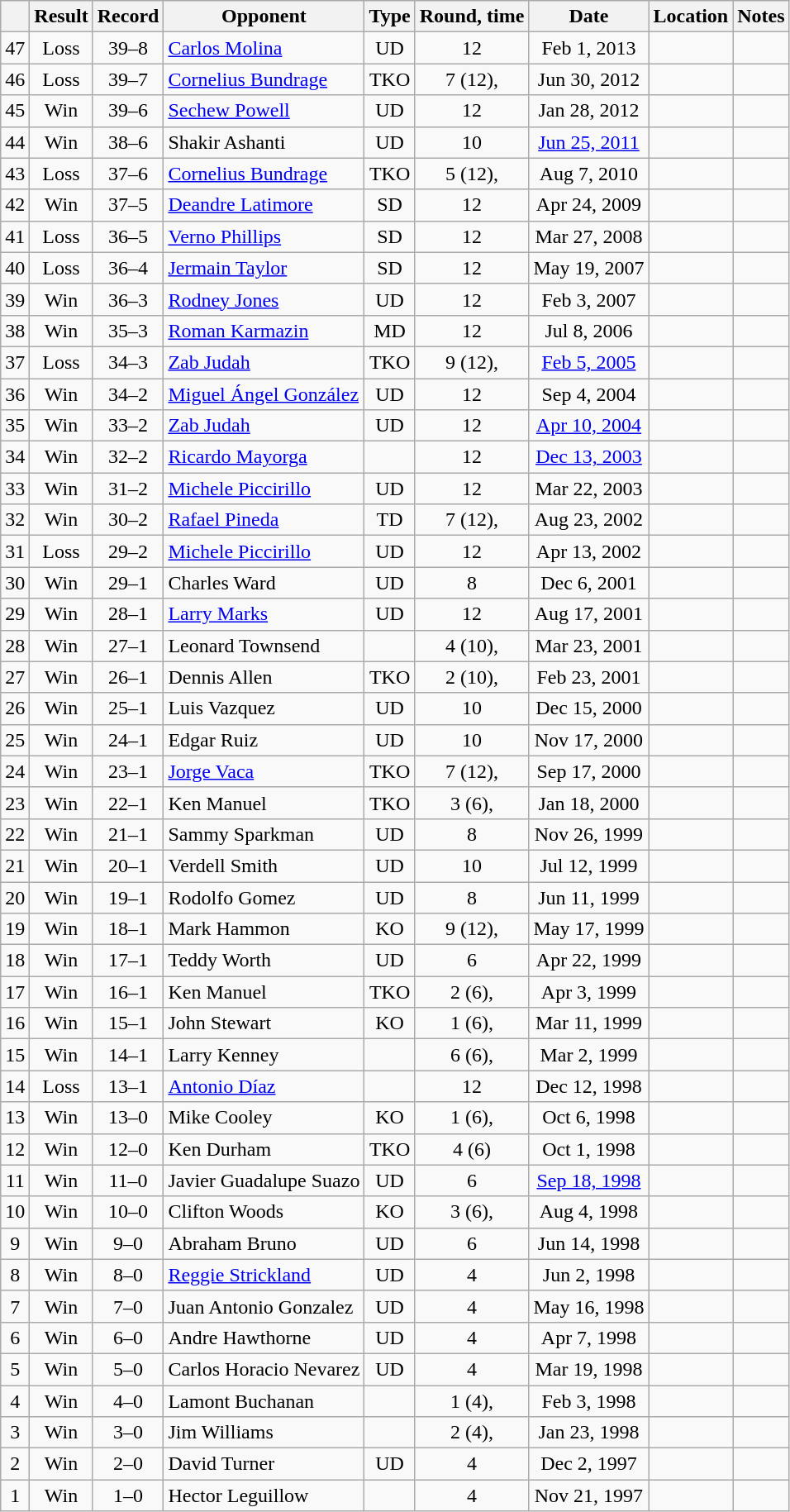<table class="wikitable" style="text-align:center">
<tr>
<th></th>
<th>Result</th>
<th>Record</th>
<th>Opponent</th>
<th>Type</th>
<th>Round, time</th>
<th>Date</th>
<th>Location</th>
<th>Notes</th>
</tr>
<tr>
<td>47</td>
<td>Loss</td>
<td>39–8</td>
<td style="text-align:left;"><a href='#'>Carlos Molina</a></td>
<td>UD</td>
<td>12</td>
<td>Feb 1, 2013</td>
<td style="text-align:left;"></td>
<td></td>
</tr>
<tr>
<td>46</td>
<td>Loss</td>
<td>39–7</td>
<td style="text-align:left;"><a href='#'>Cornelius Bundrage</a></td>
<td>TKO</td>
<td>7 (12), </td>
<td>Jun 30, 2012</td>
<td style="text-align:left;"></td>
<td style="text-align:left;"></td>
</tr>
<tr>
<td>45</td>
<td>Win</td>
<td>39–6</td>
<td style="text-align:left;"><a href='#'>Sechew Powell</a></td>
<td>UD</td>
<td>12</td>
<td>Jan 28, 2012</td>
<td style="text-align:left;"></td>
<td></td>
</tr>
<tr>
<td>44</td>
<td>Win</td>
<td>38–6</td>
<td style="text-align:left;">Shakir Ashanti</td>
<td>UD</td>
<td>10</td>
<td><a href='#'>Jun 25, 2011</a></td>
<td style="text-align:left;"></td>
<td></td>
</tr>
<tr>
<td>43</td>
<td>Loss</td>
<td>37–6</td>
<td style="text-align:left;"><a href='#'>Cornelius Bundrage</a></td>
<td>TKO</td>
<td>5 (12), </td>
<td>Aug 7, 2010</td>
<td style="text-align:left;"></td>
<td style="text-align:left;"></td>
</tr>
<tr>
<td>42</td>
<td>Win</td>
<td>37–5</td>
<td style="text-align:left;"><a href='#'>Deandre Latimore</a></td>
<td>SD</td>
<td>12</td>
<td>Apr 24, 2009</td>
<td style="text-align:left;"></td>
<td style="text-align:left;"></td>
</tr>
<tr>
<td>41</td>
<td>Loss</td>
<td>36–5</td>
<td style="text-align:left;"><a href='#'>Verno Phillips</a></td>
<td>SD</td>
<td>12</td>
<td>Mar 27, 2008</td>
<td style="text-align:left;"></td>
<td style="text-align:left;"></td>
</tr>
<tr>
<td>40</td>
<td>Loss</td>
<td>36–4</td>
<td style="text-align:left;"><a href='#'>Jermain Taylor</a></td>
<td>SD</td>
<td>12</td>
<td>May 19, 2007</td>
<td style="text-align:left;"></td>
<td style="text-align:left;"></td>
</tr>
<tr>
<td>39</td>
<td>Win</td>
<td>36–3</td>
<td style="text-align:left;"><a href='#'>Rodney Jones</a></td>
<td>UD</td>
<td>12</td>
<td>Feb 3, 2007</td>
<td style="text-align:left;"></td>
<td style="text-align:left;"></td>
</tr>
<tr>
<td>38</td>
<td>Win</td>
<td>35–3</td>
<td style="text-align:left;"><a href='#'>Roman Karmazin</a></td>
<td>MD</td>
<td>12</td>
<td>Jul 8, 2006</td>
<td style="text-align:left;"></td>
<td style="text-align:left;"></td>
</tr>
<tr>
<td>37</td>
<td>Loss</td>
<td>34–3</td>
<td style="text-align:left;"><a href='#'>Zab Judah</a></td>
<td>TKO</td>
<td>9 (12), </td>
<td><a href='#'>Feb 5, 2005</a></td>
<td style="text-align:left;"></td>
<td style="text-align:left;"></td>
</tr>
<tr>
<td>36</td>
<td>Win</td>
<td>34–2</td>
<td style="text-align:left;"><a href='#'>Miguel Ángel González</a></td>
<td>UD</td>
<td>12</td>
<td>Sep 4, 2004</td>
<td style="text-align:left;"></td>
<td style="text-align:left;"></td>
</tr>
<tr>
<td>35</td>
<td>Win</td>
<td>33–2</td>
<td style="text-align:left;"><a href='#'>Zab Judah</a></td>
<td>UD</td>
<td>12</td>
<td><a href='#'>Apr 10, 2004</a></td>
<td style="text-align:left;"></td>
<td style="text-align:left;"></td>
</tr>
<tr>
<td>34</td>
<td>Win</td>
<td>32–2</td>
<td style="text-align:left;"><a href='#'>Ricardo Mayorga</a></td>
<td></td>
<td>12</td>
<td><a href='#'>Dec 13, 2003</a></td>
<td style="text-align:left;"></td>
<td style="text-align:left;"></td>
</tr>
<tr>
<td>33</td>
<td>Win</td>
<td>31–2</td>
<td style="text-align:left;"><a href='#'>Michele Piccirillo</a></td>
<td>UD</td>
<td>12</td>
<td>Mar 22, 2003</td>
<td style="text-align:left;"></td>
<td style="text-align:left;"></td>
</tr>
<tr>
<td>32</td>
<td>Win</td>
<td>30–2</td>
<td style="text-align:left;"><a href='#'>Rafael Pineda</a></td>
<td>TD</td>
<td>7 (12), </td>
<td>Aug 23, 2002</td>
<td style="text-align:left;"></td>
<td style="text-align:left;"></td>
</tr>
<tr>
<td>31</td>
<td>Loss</td>
<td>29–2</td>
<td style="text-align:left;"><a href='#'>Michele Piccirillo</a></td>
<td>UD</td>
<td>12</td>
<td>Apr 13, 2002</td>
<td style="text-align:left;"></td>
<td style="text-align:left;"></td>
</tr>
<tr>
<td>30</td>
<td>Win</td>
<td>29–1</td>
<td style="text-align:left;">Charles Ward</td>
<td>UD</td>
<td>8</td>
<td>Dec 6, 2001</td>
<td style="text-align:left;"></td>
<td></td>
</tr>
<tr>
<td>29</td>
<td>Win</td>
<td>28–1</td>
<td style="text-align:left;"><a href='#'>Larry Marks</a></td>
<td>UD</td>
<td>12</td>
<td>Aug 17, 2001</td>
<td style="text-align:left;"></td>
<td style="text-align:left;"></td>
</tr>
<tr>
<td>28</td>
<td>Win</td>
<td>27–1</td>
<td style="text-align:left;">Leonard Townsend</td>
<td></td>
<td>4 (10), </td>
<td>Mar 23, 2001</td>
<td style="text-align:left;"></td>
<td></td>
</tr>
<tr>
<td>27</td>
<td>Win</td>
<td>26–1</td>
<td style="text-align:left;">Dennis Allen</td>
<td>TKO</td>
<td>2 (10), </td>
<td>Feb 23, 2001</td>
<td style="text-align:left;"></td>
<td></td>
</tr>
<tr>
<td>26</td>
<td>Win</td>
<td>25–1</td>
<td style="text-align:left;">Luis Vazquez</td>
<td>UD</td>
<td>10</td>
<td>Dec 15, 2000</td>
<td style="text-align:left;"></td>
<td></td>
</tr>
<tr>
<td>25</td>
<td>Win</td>
<td>24–1</td>
<td style="text-align:left;">Edgar Ruiz</td>
<td>UD</td>
<td>10</td>
<td>Nov 17, 2000</td>
<td style="text-align:left;"></td>
<td></td>
</tr>
<tr>
<td>24</td>
<td>Win</td>
<td>23–1</td>
<td style="text-align:left;"><a href='#'>Jorge Vaca</a></td>
<td>TKO</td>
<td>7 (12), </td>
<td>Sep 17, 2000</td>
<td style="text-align:left;"></td>
<td style="text-align:left;"></td>
</tr>
<tr>
<td>23</td>
<td>Win</td>
<td>22–1</td>
<td style="text-align:left;">Ken Manuel</td>
<td>TKO</td>
<td>3 (6), </td>
<td>Jan 18, 2000</td>
<td style="text-align:left;"></td>
<td></td>
</tr>
<tr>
<td>22</td>
<td>Win</td>
<td>21–1</td>
<td style="text-align:left;">Sammy Sparkman</td>
<td>UD</td>
<td>8</td>
<td>Nov 26, 1999</td>
<td style="text-align:left;"></td>
<td></td>
</tr>
<tr>
<td>21</td>
<td>Win</td>
<td>20–1</td>
<td style="text-align:left;">Verdell Smith</td>
<td>UD</td>
<td>10</td>
<td>Jul 12, 1999</td>
<td style="text-align:left;"></td>
<td></td>
</tr>
<tr>
<td>20</td>
<td>Win</td>
<td>19–1</td>
<td style="text-align:left;">Rodolfo Gomez</td>
<td>UD</td>
<td>8</td>
<td>Jun 11, 1999</td>
<td style="text-align:left;"></td>
<td></td>
</tr>
<tr>
<td>19</td>
<td>Win</td>
<td>18–1</td>
<td style="text-align:left;">Mark Hammon</td>
<td>KO</td>
<td>9 (12), </td>
<td>May 17, 1999</td>
<td style="text-align:left;"></td>
<td style="text-align:left;"></td>
</tr>
<tr>
<td>18</td>
<td>Win</td>
<td>17–1</td>
<td style="text-align:left;">Teddy Worth</td>
<td>UD</td>
<td>6</td>
<td>Apr 22, 1999</td>
<td style="text-align:left;"></td>
<td></td>
</tr>
<tr>
<td>17</td>
<td>Win</td>
<td>16–1</td>
<td style="text-align:left;">Ken Manuel</td>
<td>TKO</td>
<td>2 (6), </td>
<td>Apr 3, 1999</td>
<td style="text-align:left;"></td>
<td></td>
</tr>
<tr>
<td>16</td>
<td>Win</td>
<td>15–1</td>
<td style="text-align:left;">John Stewart</td>
<td>KO</td>
<td>1 (6), </td>
<td>Mar 11, 1999</td>
<td style="text-align:left;"></td>
<td></td>
</tr>
<tr>
<td>15</td>
<td>Win</td>
<td>14–1</td>
<td style="text-align:left;">Larry Kenney</td>
<td></td>
<td>6 (6), </td>
<td>Mar 2, 1999</td>
<td style="text-align:left;"></td>
<td></td>
</tr>
<tr>
<td>14</td>
<td>Loss</td>
<td>13–1</td>
<td style="text-align:left;"><a href='#'>Antonio Díaz</a></td>
<td></td>
<td>12</td>
<td>Dec 12, 1998</td>
<td style="text-align:left;"></td>
<td style="text-align:left;"></td>
</tr>
<tr>
<td>13</td>
<td>Win</td>
<td>13–0</td>
<td style="text-align:left;">Mike Cooley</td>
<td>KO</td>
<td>1 (6), </td>
<td>Oct 6, 1998</td>
<td style="text-align:left;"></td>
<td></td>
</tr>
<tr>
<td>12</td>
<td>Win</td>
<td>12–0</td>
<td style="text-align:left;">Ken Durham</td>
<td>TKO</td>
<td>4 (6)</td>
<td>Oct 1, 1998</td>
<td style="text-align:left;"></td>
<td></td>
</tr>
<tr>
<td>11</td>
<td>Win</td>
<td>11–0</td>
<td style="text-align:left;">Javier Guadalupe Suazo</td>
<td>UD</td>
<td>6</td>
<td><a href='#'>Sep 18, 1998</a></td>
<td style="text-align:left;"></td>
<td></td>
</tr>
<tr>
<td>10</td>
<td>Win</td>
<td>10–0</td>
<td style="text-align:left;">Clifton Woods</td>
<td>KO</td>
<td>3 (6), </td>
<td>Aug 4, 1998</td>
<td style="text-align:left;"></td>
<td></td>
</tr>
<tr>
<td>9</td>
<td>Win</td>
<td>9–0</td>
<td style="text-align:left;">Abraham Bruno</td>
<td>UD</td>
<td>6</td>
<td>Jun 14, 1998</td>
<td style="text-align:left;"></td>
<td></td>
</tr>
<tr>
<td>8</td>
<td>Win</td>
<td>8–0</td>
<td style="text-align:left;"><a href='#'>Reggie Strickland</a></td>
<td>UD</td>
<td>4</td>
<td>Jun 2, 1998</td>
<td style="text-align:left;"></td>
<td></td>
</tr>
<tr>
<td>7</td>
<td>Win</td>
<td>7–0</td>
<td style="text-align:left;">Juan Antonio Gonzalez</td>
<td>UD</td>
<td>4</td>
<td>May 16, 1998</td>
<td style="text-align:left;"></td>
<td></td>
</tr>
<tr>
<td>6</td>
<td>Win</td>
<td>6–0</td>
<td style="text-align:left;">Andre Hawthorne</td>
<td>UD</td>
<td>4</td>
<td>Apr 7, 1998</td>
<td style="text-align:left;"></td>
<td></td>
</tr>
<tr>
<td>5</td>
<td>Win</td>
<td>5–0</td>
<td style="text-align:left;">Carlos Horacio Nevarez</td>
<td>UD</td>
<td>4</td>
<td>Mar 19, 1998</td>
<td style="text-align:left;"></td>
<td></td>
</tr>
<tr>
<td>4</td>
<td>Win</td>
<td>4–0</td>
<td style="text-align:left;">Lamont Buchanan</td>
<td></td>
<td>1 (4), </td>
<td>Feb 3, 1998</td>
<td style="text-align:left;"></td>
<td></td>
</tr>
<tr>
<td>3</td>
<td>Win</td>
<td>3–0</td>
<td style="text-align:left;">Jim Williams</td>
<td></td>
<td>2 (4), </td>
<td>Jan 23, 1998</td>
<td style="text-align:left;"></td>
<td></td>
</tr>
<tr>
<td>2</td>
<td>Win</td>
<td>2–0</td>
<td style="text-align:left;">David Turner</td>
<td>UD</td>
<td>4</td>
<td>Dec 2, 1997</td>
<td style="text-align:left;"></td>
<td></td>
</tr>
<tr>
<td>1</td>
<td>Win</td>
<td>1–0</td>
<td style="text-align:left;">Hector Leguillow</td>
<td></td>
<td>4</td>
<td>Nov 21, 1997</td>
<td style="text-align:left;"></td>
<td></td>
</tr>
</table>
